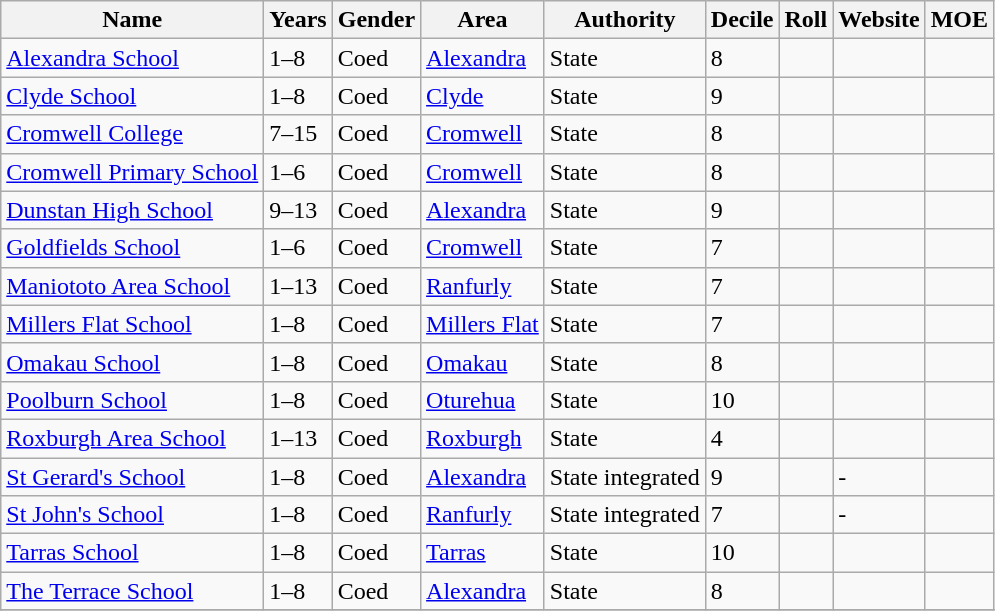<table class="wikitable sortable">
<tr>
<th>Name</th>
<th>Years</th>
<th>Gender</th>
<th>Area</th>
<th>Authority</th>
<th>Decile</th>
<th>Roll</th>
<th>Website</th>
<th>MOE</th>
</tr>
<tr>
<td><a href='#'>Alexandra School</a></td>
<td>1–8</td>
<td>Coed</td>
<td><a href='#'>Alexandra</a></td>
<td>State</td>
<td>8</td>
<td></td>
<td></td>
<td></td>
</tr>
<tr>
<td><a href='#'>Clyde School</a></td>
<td>1–8</td>
<td>Coed</td>
<td><a href='#'>Clyde</a></td>
<td>State</td>
<td>9</td>
<td></td>
<td></td>
<td></td>
</tr>
<tr>
<td><a href='#'>Cromwell College</a></td>
<td>7–15</td>
<td>Coed</td>
<td><a href='#'>Cromwell</a></td>
<td>State</td>
<td>8</td>
<td></td>
<td></td>
<td></td>
</tr>
<tr>
<td><a href='#'>Cromwell Primary School</a></td>
<td>1–6</td>
<td>Coed</td>
<td><a href='#'>Cromwell</a></td>
<td>State</td>
<td>8</td>
<td></td>
<td></td>
<td></td>
</tr>
<tr>
<td><a href='#'>Dunstan High School</a></td>
<td>9–13</td>
<td>Coed</td>
<td><a href='#'>Alexandra</a></td>
<td>State</td>
<td>9</td>
<td></td>
<td></td>
<td></td>
</tr>
<tr>
<td><a href='#'>Goldfields School</a></td>
<td>1–6</td>
<td>Coed</td>
<td><a href='#'>Cromwell</a></td>
<td>State</td>
<td>7</td>
<td></td>
<td></td>
<td></td>
</tr>
<tr>
<td><a href='#'>Maniototo Area School</a></td>
<td>1–13</td>
<td>Coed</td>
<td><a href='#'>Ranfurly</a></td>
<td>State</td>
<td>7</td>
<td></td>
<td></td>
<td></td>
</tr>
<tr>
<td><a href='#'>Millers Flat School</a></td>
<td>1–8</td>
<td>Coed</td>
<td><a href='#'>Millers Flat</a></td>
<td>State</td>
<td>7</td>
<td></td>
<td></td>
<td></td>
</tr>
<tr>
<td><a href='#'>Omakau School</a></td>
<td>1–8</td>
<td>Coed</td>
<td><a href='#'>Omakau</a></td>
<td>State</td>
<td>8</td>
<td></td>
<td></td>
<td></td>
</tr>
<tr>
<td><a href='#'>Poolburn School</a></td>
<td>1–8</td>
<td>Coed</td>
<td><a href='#'>Oturehua</a></td>
<td>State</td>
<td>10</td>
<td></td>
<td></td>
<td></td>
</tr>
<tr>
<td><a href='#'>Roxburgh Area School</a></td>
<td>1–13</td>
<td>Coed</td>
<td><a href='#'>Roxburgh</a></td>
<td>State</td>
<td>4</td>
<td></td>
<td></td>
<td></td>
</tr>
<tr>
<td><a href='#'>St Gerard's School</a></td>
<td>1–8</td>
<td>Coed</td>
<td><a href='#'>Alexandra</a></td>
<td>State integrated</td>
<td>9</td>
<td></td>
<td>-</td>
<td></td>
</tr>
<tr>
<td><a href='#'>St John's School</a></td>
<td>1–8</td>
<td>Coed</td>
<td><a href='#'>Ranfurly</a></td>
<td>State integrated</td>
<td>7</td>
<td></td>
<td>-</td>
<td></td>
</tr>
<tr>
<td><a href='#'>Tarras School</a></td>
<td>1–8</td>
<td>Coed</td>
<td><a href='#'>Tarras</a></td>
<td>State</td>
<td>10</td>
<td></td>
<td></td>
<td></td>
</tr>
<tr>
<td><a href='#'>The Terrace School</a></td>
<td>1–8</td>
<td>Coed</td>
<td><a href='#'>Alexandra</a></td>
<td>State</td>
<td>8</td>
<td></td>
<td></td>
<td></td>
</tr>
<tr>
</tr>
</table>
